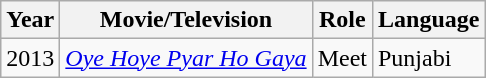<table class="wikitable">
<tr>
<th>Year</th>
<th>Movie/Television</th>
<th>Role</th>
<th>Language</th>
</tr>
<tr>
<td>2013</td>
<td><em><a href='#'>Oye Hoye Pyar Ho Gaya</a></em></td>
<td>Meet</td>
<td>Punjabi</td>
</tr>
</table>
